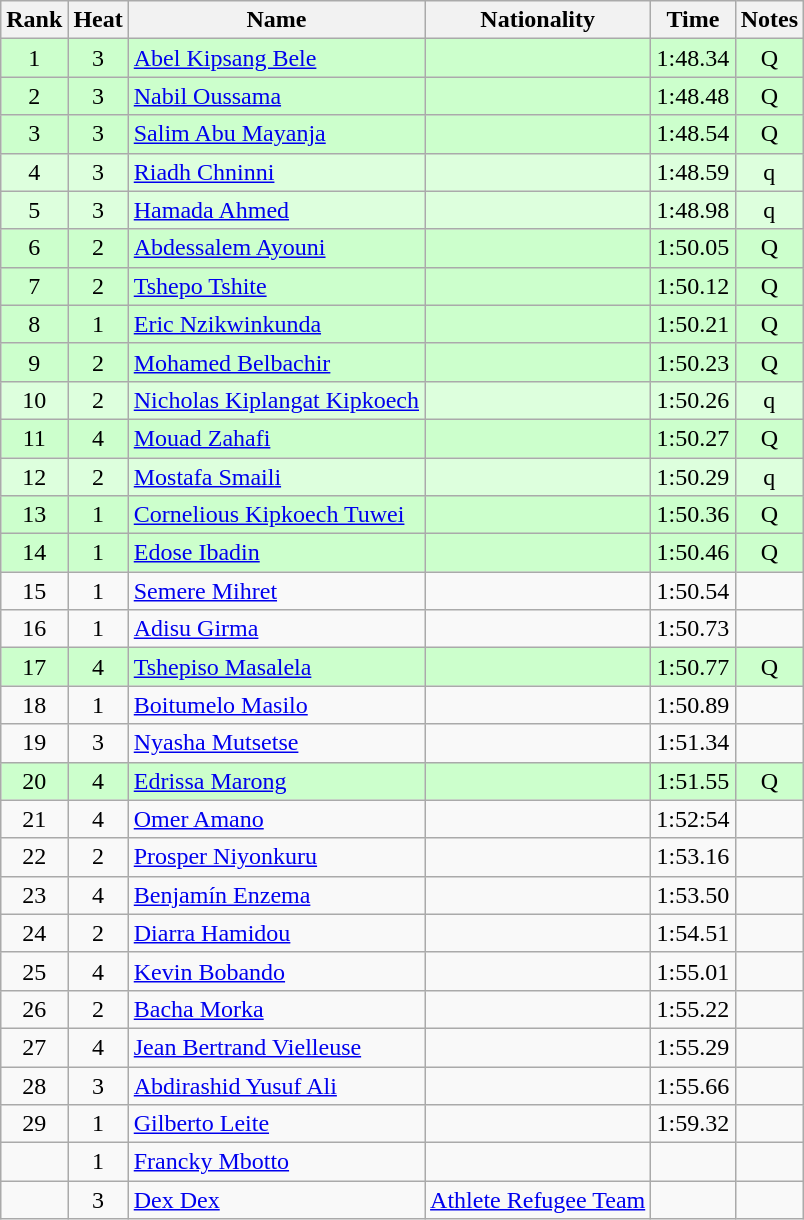<table class="wikitable sortable" style="text-align:center">
<tr>
<th>Rank</th>
<th>Heat</th>
<th>Name</th>
<th>Nationality</th>
<th>Time</th>
<th>Notes</th>
</tr>
<tr bgcolor=ccffcc>
<td>1</td>
<td>3</td>
<td align=left><a href='#'>Abel Kipsang Bele</a></td>
<td align=left></td>
<td>1:48.34</td>
<td>Q</td>
</tr>
<tr bgcolor=ccffcc>
<td>2</td>
<td>3</td>
<td align=left><a href='#'>Nabil Oussama</a></td>
<td align=left></td>
<td>1:48.48</td>
<td>Q</td>
</tr>
<tr bgcolor=ccffcc>
<td>3</td>
<td>3</td>
<td align=left><a href='#'>Salim Abu Mayanja</a></td>
<td align=left></td>
<td>1:48.54</td>
<td>Q</td>
</tr>
<tr bgcolor=ddffdd>
<td>4</td>
<td>3</td>
<td align=left><a href='#'>Riadh Chninni</a></td>
<td align=left></td>
<td>1:48.59</td>
<td>q</td>
</tr>
<tr bgcolor=ddffdd>
<td>5</td>
<td>3</td>
<td align=left><a href='#'>Hamada Ahmed</a></td>
<td align=left></td>
<td>1:48.98</td>
<td>q</td>
</tr>
<tr bgcolor=ccffcc>
<td>6</td>
<td>2</td>
<td align=left><a href='#'>Abdessalem Ayouni</a></td>
<td align=left></td>
<td>1:50.05</td>
<td>Q</td>
</tr>
<tr bgcolor=ccffcc>
<td>7</td>
<td>2</td>
<td align=left><a href='#'>Tshepo Tshite</a></td>
<td align=left></td>
<td>1:50.12</td>
<td>Q</td>
</tr>
<tr bgcolor=ccffcc>
<td>8</td>
<td>1</td>
<td align=left><a href='#'>Eric Nzikwinkunda</a></td>
<td align=left></td>
<td>1:50.21</td>
<td>Q</td>
</tr>
<tr bgcolor=ccffcc>
<td>9</td>
<td>2</td>
<td align=left><a href='#'>Mohamed Belbachir</a></td>
<td align=left></td>
<td>1:50.23</td>
<td>Q</td>
</tr>
<tr bgcolor=ddffdd>
<td>10</td>
<td>2</td>
<td align=left><a href='#'>Nicholas Kiplangat Kipkoech</a></td>
<td align=left></td>
<td>1:50.26</td>
<td>q</td>
</tr>
<tr bgcolor=ccffcc>
<td>11</td>
<td>4</td>
<td align=left><a href='#'>Mouad Zahafi</a></td>
<td align=left></td>
<td>1:50.27</td>
<td>Q</td>
</tr>
<tr bgcolor=ddffdd>
<td>12</td>
<td>2</td>
<td align=left><a href='#'>Mostafa Smaili</a></td>
<td align=left></td>
<td>1:50.29</td>
<td>q</td>
</tr>
<tr bgcolor=ccffcc>
<td>13</td>
<td>1</td>
<td align=left><a href='#'>Cornelious Kipkoech Tuwei</a></td>
<td align=left></td>
<td>1:50.36</td>
<td>Q</td>
</tr>
<tr bgcolor=ccffcc>
<td>14</td>
<td>1</td>
<td align=left><a href='#'>Edose Ibadin</a></td>
<td align=left></td>
<td>1:50.46</td>
<td>Q</td>
</tr>
<tr>
<td>15</td>
<td>1</td>
<td align=left><a href='#'>Semere Mihret</a></td>
<td align=left></td>
<td>1:50.54</td>
<td></td>
</tr>
<tr>
<td>16</td>
<td>1</td>
<td align=left><a href='#'>Adisu Girma</a></td>
<td align=left></td>
<td>1:50.73</td>
<td></td>
</tr>
<tr bgcolor=ccffcc>
<td>17</td>
<td>4</td>
<td align=left><a href='#'>Tshepiso Masalela</a></td>
<td align=left></td>
<td>1:50.77</td>
<td>Q</td>
</tr>
<tr>
<td>18</td>
<td>1</td>
<td align=left><a href='#'>Boitumelo Masilo</a></td>
<td align=left></td>
<td>1:50.89</td>
<td></td>
</tr>
<tr>
<td>19</td>
<td>3</td>
<td align=left><a href='#'>Nyasha Mutsetse</a></td>
<td align=left></td>
<td>1:51.34</td>
<td></td>
</tr>
<tr bgcolor=ccffcc>
<td>20</td>
<td>4</td>
<td align=left><a href='#'>Edrissa Marong</a></td>
<td align=left></td>
<td>1:51.55</td>
<td>Q</td>
</tr>
<tr>
<td>21</td>
<td>4</td>
<td align=left><a href='#'>Omer Amano</a></td>
<td align=left></td>
<td>1:52:54</td>
<td></td>
</tr>
<tr>
<td>22</td>
<td>2</td>
<td align=left><a href='#'>Prosper Niyonkuru</a></td>
<td align=left></td>
<td>1:53.16</td>
<td></td>
</tr>
<tr>
<td>23</td>
<td>4</td>
<td align=left><a href='#'>Benjamín Enzema</a></td>
<td align=left></td>
<td>1:53.50</td>
<td></td>
</tr>
<tr>
<td>24</td>
<td>2</td>
<td align=left><a href='#'>Diarra Hamidou</a></td>
<td align=left></td>
<td>1:54.51</td>
<td></td>
</tr>
<tr>
<td>25</td>
<td>4</td>
<td align=left><a href='#'>Kevin Bobando</a></td>
<td align=left></td>
<td>1:55.01</td>
<td></td>
</tr>
<tr>
<td>26</td>
<td>2</td>
<td align=left><a href='#'>Bacha Morka</a></td>
<td align=left></td>
<td>1:55.22</td>
<td></td>
</tr>
<tr>
<td>27</td>
<td>4</td>
<td align=left><a href='#'>Jean Bertrand Vielleuse</a></td>
<td align=left></td>
<td>1:55.29</td>
<td></td>
</tr>
<tr>
<td>28</td>
<td>3</td>
<td align=left><a href='#'>Abdirashid Yusuf Ali</a></td>
<td align=left></td>
<td>1:55.66</td>
<td></td>
</tr>
<tr>
<td>29</td>
<td>1</td>
<td align=left><a href='#'>Gilberto Leite</a></td>
<td align=left></td>
<td>1:59.32</td>
<td></td>
</tr>
<tr>
<td></td>
<td>1</td>
<td align=left><a href='#'>Francky Mbotto</a></td>
<td align=left></td>
<td></td>
<td></td>
</tr>
<tr>
<td></td>
<td>3</td>
<td align=left><a href='#'>Dex Dex</a></td>
<td align=left><a href='#'>Athlete Refugee Team</a></td>
<td></td>
<td></td>
</tr>
</table>
